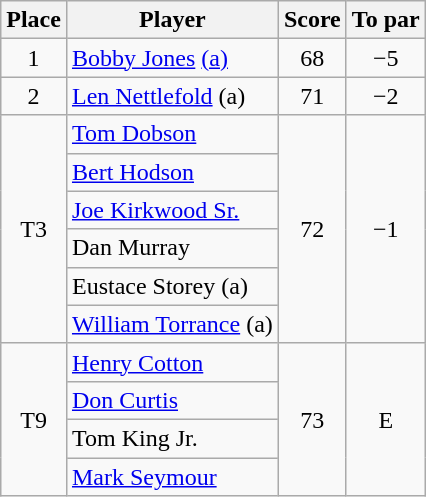<table class=wikitable>
<tr>
<th>Place</th>
<th>Player</th>
<th>Score</th>
<th>To par</th>
</tr>
<tr>
<td align=center>1</td>
<td> <a href='#'>Bobby Jones</a> <a href='#'>(a)</a></td>
<td align=center>68</td>
<td align=center>−5</td>
</tr>
<tr>
<td align=center>2</td>
<td> <a href='#'>Len Nettlefold</a> (a)</td>
<td align=center>71</td>
<td align=center>−2</td>
</tr>
<tr>
<td rowspan=6 align=center>T3</td>
<td> <a href='#'>Tom Dobson</a></td>
<td rowspan=6 align=center>72</td>
<td rowspan=6 align=center>−1</td>
</tr>
<tr>
<td> <a href='#'>Bert Hodson</a></td>
</tr>
<tr>
<td> <a href='#'>Joe Kirkwood Sr.</a></td>
</tr>
<tr>
<td> Dan Murray</td>
</tr>
<tr>
<td> Eustace Storey (a)</td>
</tr>
<tr>
<td> <a href='#'>William Torrance</a> (a)</td>
</tr>
<tr>
<td rowspan=4 align=center>T9</td>
<td> <a href='#'>Henry Cotton</a></td>
<td rowspan=4 align=center>73</td>
<td rowspan=4 align=center>E</td>
</tr>
<tr>
<td> <a href='#'>Don Curtis</a></td>
</tr>
<tr>
<td> Tom King Jr.</td>
</tr>
<tr>
<td> <a href='#'>Mark Seymour</a></td>
</tr>
</table>
